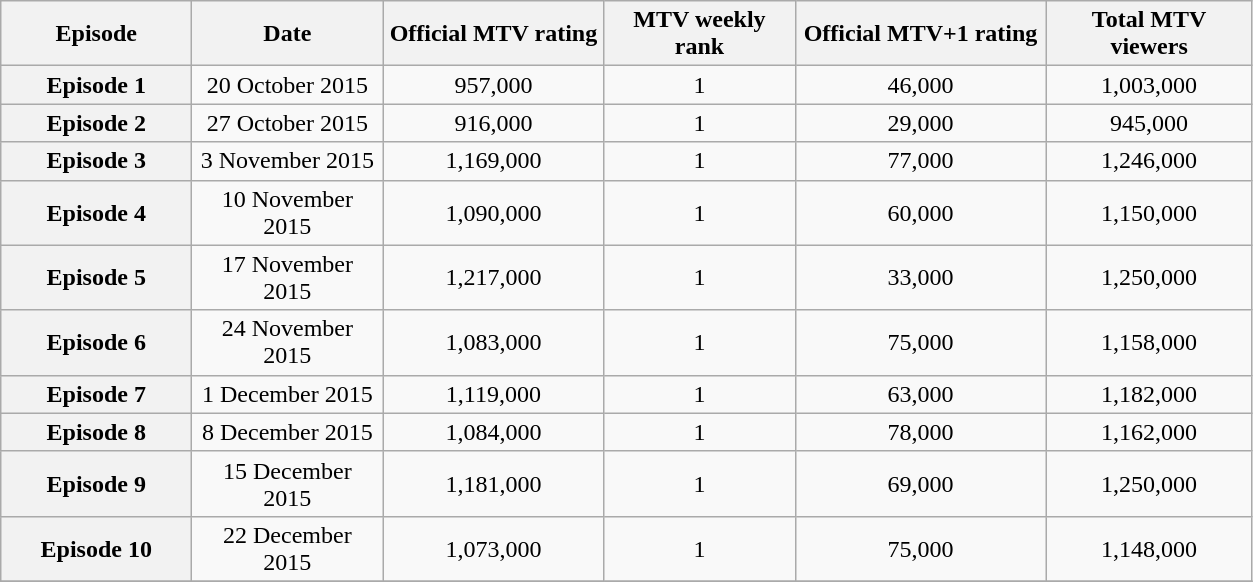<table class="wikitable sortable" style="text-align:center">
<tr>
<th scope="col" style="width:120px;">Episode</th>
<th scope="col" style="width:120px;">Date</th>
<th scope="col" style="width:140px;">Official MTV rating</th>
<th scope="col" style="width:120px;">MTV weekly rank</th>
<th scope="col" style="width:160px;">Official MTV+1 rating</th>
<th scope="col" style="width:130px;">Total MTV viewers</th>
</tr>
<tr>
<th scope="row">Episode 1</th>
<td>20 October 2015</td>
<td>957,000</td>
<td>1</td>
<td>46,000</td>
<td>1,003,000</td>
</tr>
<tr>
<th scope="row">Episode 2</th>
<td>27 October 2015</td>
<td>916,000</td>
<td>1</td>
<td>29,000</td>
<td>945,000</td>
</tr>
<tr>
<th scope="row">Episode 3</th>
<td>3 November 2015</td>
<td>1,169,000</td>
<td>1</td>
<td>77,000</td>
<td>1,246,000</td>
</tr>
<tr>
<th scope="row">Episode 4</th>
<td>10 November 2015</td>
<td>1,090,000</td>
<td>1</td>
<td>60,000</td>
<td>1,150,000</td>
</tr>
<tr>
<th scope="row">Episode 5</th>
<td>17 November 2015</td>
<td>1,217,000</td>
<td>1</td>
<td>33,000</td>
<td>1,250,000</td>
</tr>
<tr>
<th scope="row">Episode 6</th>
<td>24 November 2015</td>
<td>1,083,000</td>
<td>1</td>
<td>75,000</td>
<td>1,158,000</td>
</tr>
<tr>
<th scope="row">Episode 7</th>
<td>1 December 2015</td>
<td>1,119,000</td>
<td>1</td>
<td>63,000</td>
<td>1,182,000</td>
</tr>
<tr>
<th scope="row">Episode 8</th>
<td>8 December 2015</td>
<td>1,084,000</td>
<td>1</td>
<td>78,000</td>
<td>1,162,000</td>
</tr>
<tr>
<th scope="row">Episode 9</th>
<td>15 December 2015</td>
<td>1,181,000</td>
<td>1</td>
<td>69,000</td>
<td>1,250,000</td>
</tr>
<tr>
<th scope="row">Episode 10</th>
<td>22 December 2015</td>
<td>1,073,000</td>
<td>1</td>
<td>75,000</td>
<td>1,148,000</td>
</tr>
<tr>
</tr>
</table>
